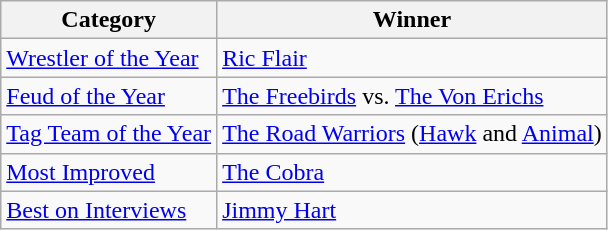<table class="wikitable">
<tr>
<th>Category</th>
<th>Winner</th>
</tr>
<tr>
<td><a href='#'>Wrestler of the Year</a></td>
<td><a href='#'>Ric Flair</a></td>
</tr>
<tr>
<td><a href='#'>Feud of the Year</a></td>
<td><a href='#'>The Freebirds</a> vs. <a href='#'>The Von Erichs</a></td>
</tr>
<tr>
<td><a href='#'>Tag Team of the Year</a></td>
<td><a href='#'>The Road Warriors</a> (<a href='#'>Hawk</a> and <a href='#'>Animal</a>)</td>
</tr>
<tr>
<td><a href='#'>Most Improved</a></td>
<td><a href='#'>The Cobra</a></td>
</tr>
<tr>
<td><a href='#'>Best on Interviews</a></td>
<td><a href='#'>Jimmy Hart</a></td>
</tr>
</table>
